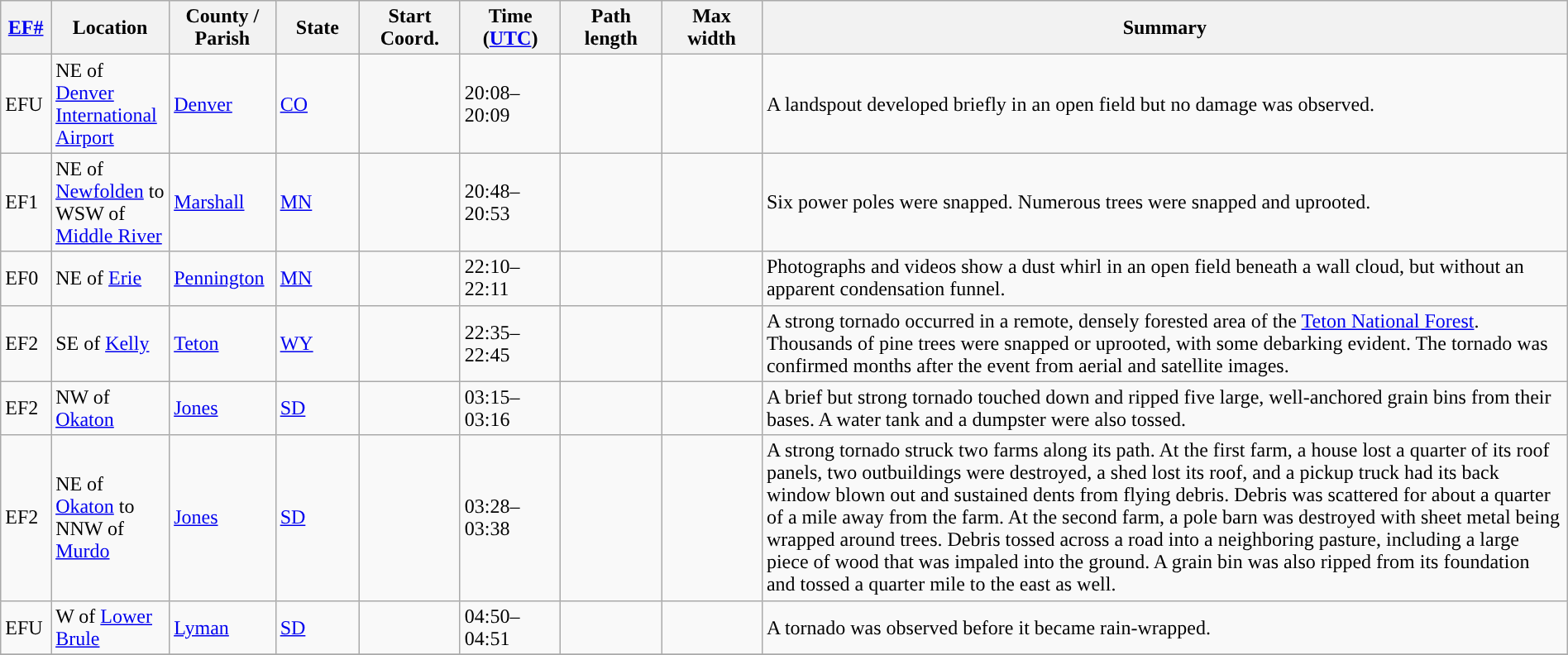<table class="wikitable sortable" style="width:100%;">
<tr>
<th scope="col"  style="width:3%; text-align:center;"><a href='#'>EF#</a></th>
<th scope="col"  style="width:7%; text-align:center;" class="unsortable">Location</th>
<th scope="col"  style="width:6%; text-align:center;" class="unsortable">County / Parish</th>
<th scope="col"  style="width:5%; text-align:center;">State</th>
<th scope="col"  style="width:6%; text-align:center;">Start Coord.</th>
<th scope="col"  style="width:6%; text-align:center;">Time (<a href='#'>UTC</a>)</th>
<th scope="col"  style="width:6%; text-align:center;">Path length</th>
<th scope="col"  style="width:6%; text-align:center;">Max width</th>
<th scope="col" class="unsortable" style="width:48%; text-align:center;">Summary</th>
</tr>
<tr>
<td>EFU</td>
<td>NE of <a href='#'>Denver International Airport</a></td>
<td><a href='#'>Denver</a></td>
<td><a href='#'>CO</a></td>
<td></td>
<td>20:08–20:09</td>
<td></td>
<td></td>
<td>A landspout developed briefly in an open field but no damage was observed.</td>
</tr>
<tr>
<td>EF1</td>
<td>NE of <a href='#'>Newfolden</a> to WSW of <a href='#'>Middle River</a></td>
<td><a href='#'>Marshall</a></td>
<td><a href='#'>MN</a></td>
<td></td>
<td>20:48–20:53</td>
<td></td>
<td></td>
<td>Six power poles were snapped. Numerous trees were snapped and uprooted.</td>
</tr>
<tr>
<td>EF0</td>
<td>NE of <a href='#'>Erie</a></td>
<td><a href='#'>Pennington</a></td>
<td><a href='#'>MN</a></td>
<td></td>
<td>22:10–22:11</td>
<td></td>
<td></td>
<td>Photographs and videos show a dust whirl in an open field beneath a wall cloud, but without an apparent condensation funnel.</td>
</tr>
<tr>
<td>EF2</td>
<td>SE of <a href='#'>Kelly</a></td>
<td><a href='#'>Teton</a></td>
<td><a href='#'>WY</a></td>
<td></td>
<td>22:35–22:45</td>
<td></td>
<td></td>
<td>A strong tornado occurred in a remote, densely forested area of the <a href='#'>Teton National Forest</a>. Thousands of pine trees were snapped or uprooted, with some debarking evident. The tornado was confirmed months after the event from aerial and satellite images.</td>
</tr>
<tr>
<td>EF2</td>
<td>NW of <a href='#'>Okaton</a></td>
<td><a href='#'>Jones</a></td>
<td><a href='#'>SD</a></td>
<td></td>
<td>03:15–03:16</td>
<td></td>
<td></td>
<td>A brief but strong tornado touched down and ripped five large, well-anchored grain bins from their bases. A water tank and a dumpster were also tossed.</td>
</tr>
<tr>
<td>EF2</td>
<td>NE of <a href='#'>Okaton</a> to NNW of <a href='#'>Murdo</a></td>
<td><a href='#'>Jones</a></td>
<td><a href='#'>SD</a></td>
<td></td>
<td>03:28–03:38</td>
<td></td>
<td></td>
<td>A strong tornado struck two farms along its path. At the first farm, a house lost a quarter of its roof panels, two outbuildings were destroyed, a shed lost its roof, and a pickup truck had its back window blown out and sustained dents from flying debris. Debris was scattered for about a quarter of a mile away from the farm. At the second farm, a pole barn was destroyed with sheet metal being wrapped around trees. Debris tossed across a road into a neighboring pasture, including a large piece of wood that was impaled into the ground. A grain bin was also ripped from its foundation and tossed a quarter mile to the east as well.</td>
</tr>
<tr>
<td>EFU</td>
<td>W of <a href='#'>Lower Brule</a></td>
<td><a href='#'>Lyman</a></td>
<td><a href='#'>SD</a></td>
<td></td>
<td>04:50–04:51</td>
<td></td>
<td></td>
<td>A tornado was observed before it became rain-wrapped.</td>
</tr>
<tr>
</tr>
</table>
